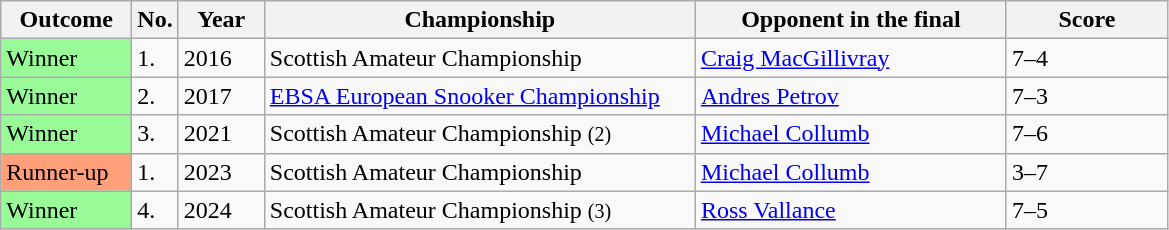<table class="sortable wikitable">
<tr>
<th width="80">Outcome</th>
<th width="20">No.</th>
<th width="50">Year</th>
<th width="280">Championship</th>
<th width="200">Opponent in the final</th>
<th width="100">Score</th>
</tr>
<tr>
<td style="background:#98fb98;">Winner</td>
<td>1.</td>
<td>2016</td>
<td>Scottish Amateur Championship</td>
<td> <a href='#'>Craig MacGillivray</a></td>
<td>7–4</td>
</tr>
<tr>
<td style="background:#98fb98;">Winner</td>
<td>2.</td>
<td>2017</td>
<td><a href='#'>EBSA European Snooker Championship</a></td>
<td> <a href='#'>Andres Petrov</a></td>
<td>7–3</td>
</tr>
<tr>
<td style="background:#98fb98;">Winner</td>
<td>3.</td>
<td>2021</td>
<td>Scottish Amateur Championship <small>(2)</small></td>
<td> <a href='#'>Michael Collumb</a></td>
<td>7–6</td>
</tr>
<tr>
<td style="background:#ffa07a;">Runner-up</td>
<td>1.</td>
<td>2023</td>
<td>Scottish Amateur Championship</td>
<td> <a href='#'>Michael Collumb</a></td>
<td>3–7</td>
</tr>
<tr>
<td style="background:#98fb98;">Winner</td>
<td>4.</td>
<td>2024</td>
<td>Scottish Amateur Championship <small>(3)</small></td>
<td> <a href='#'>Ross Vallance</a></td>
<td>7–5</td>
</tr>
</table>
